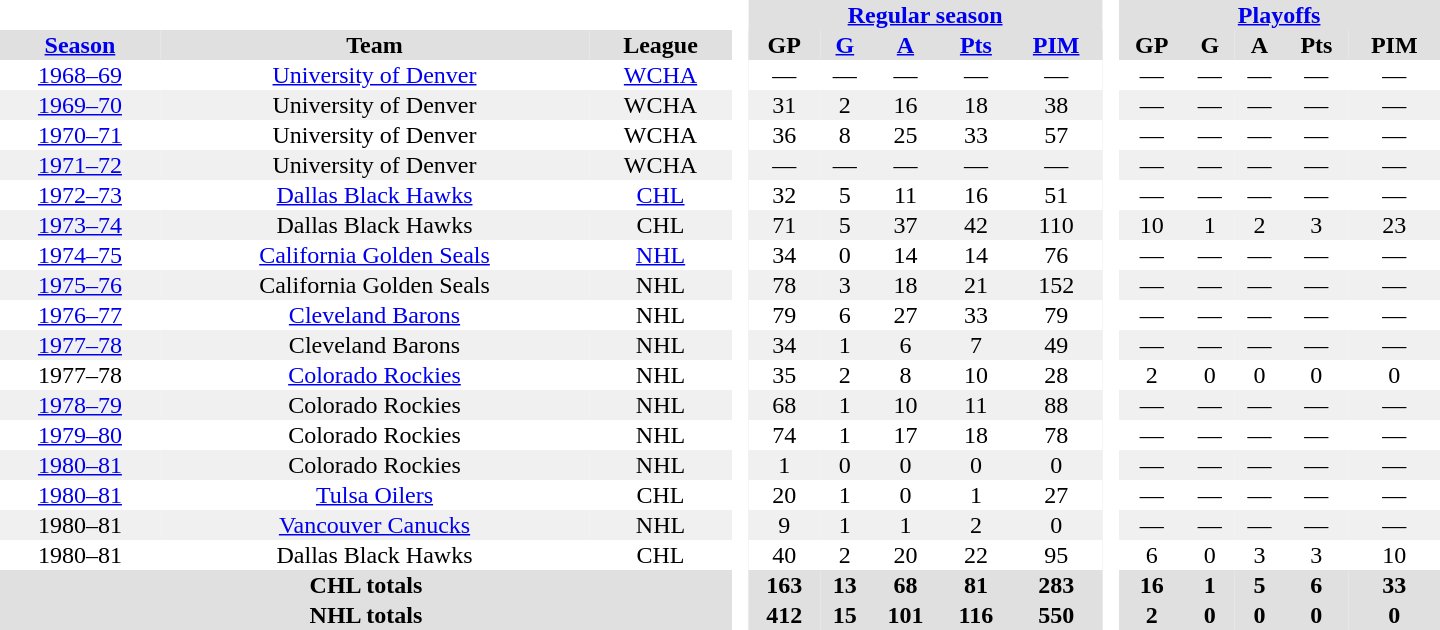<table border="0" cellpadding="1" cellspacing="0" style="text-align:center; width:60em">
<tr bgcolor="#e0e0e0">
<th colspan="3" bgcolor="#ffffff"> </th>
<th rowspan="99" bgcolor="#ffffff"> </th>
<th colspan="5"><a href='#'>Regular season</a></th>
<th rowspan="99" bgcolor="#ffffff"> </th>
<th colspan="5"><a href='#'>Playoffs</a></th>
</tr>
<tr bgcolor="#e0e0e0">
<th><a href='#'>Season</a></th>
<th>Team</th>
<th>League</th>
<th>GP</th>
<th><a href='#'>G</a></th>
<th><a href='#'>A</a></th>
<th><a href='#'>Pts</a></th>
<th><a href='#'>PIM</a></th>
<th>GP</th>
<th>G</th>
<th>A</th>
<th>Pts</th>
<th>PIM</th>
</tr>
<tr>
<td><a href='#'>1968–69</a></td>
<td><a href='#'>University of Denver</a></td>
<td><a href='#'>WCHA</a></td>
<td>—</td>
<td>—</td>
<td>—</td>
<td>—</td>
<td>—</td>
<td>—</td>
<td>—</td>
<td>—</td>
<td>—</td>
<td>—</td>
</tr>
<tr bgcolor="#f0f0f0">
<td><a href='#'>1969–70</a></td>
<td>University of Denver</td>
<td>WCHA</td>
<td>31</td>
<td>2</td>
<td>16</td>
<td>18</td>
<td>38</td>
<td>—</td>
<td>—</td>
<td>—</td>
<td>—</td>
<td>—</td>
</tr>
<tr>
<td><a href='#'>1970–71</a></td>
<td>University of Denver</td>
<td>WCHA</td>
<td>36</td>
<td>8</td>
<td>25</td>
<td>33</td>
<td>57</td>
<td>—</td>
<td>—</td>
<td>—</td>
<td>—</td>
<td>—</td>
</tr>
<tr bgcolor="#f0f0f0">
<td><a href='#'>1971–72</a></td>
<td>University of Denver</td>
<td>WCHA</td>
<td>—</td>
<td>—</td>
<td>—</td>
<td>—</td>
<td>—</td>
<td>—</td>
<td>—</td>
<td>—</td>
<td>—</td>
<td>—</td>
</tr>
<tr>
<td><a href='#'>1972–73</a></td>
<td><a href='#'>Dallas Black Hawks</a></td>
<td><a href='#'>CHL</a></td>
<td>32</td>
<td>5</td>
<td>11</td>
<td>16</td>
<td>51</td>
<td>—</td>
<td>—</td>
<td>—</td>
<td>—</td>
<td>—</td>
</tr>
<tr bgcolor="#f0f0f0">
<td><a href='#'>1973–74</a></td>
<td>Dallas Black Hawks</td>
<td>CHL</td>
<td>71</td>
<td>5</td>
<td>37</td>
<td>42</td>
<td>110</td>
<td>10</td>
<td>1</td>
<td>2</td>
<td>3</td>
<td>23</td>
</tr>
<tr>
<td><a href='#'>1974–75</a></td>
<td><a href='#'>California Golden Seals</a></td>
<td><a href='#'>NHL</a></td>
<td>34</td>
<td>0</td>
<td>14</td>
<td>14</td>
<td>76</td>
<td>—</td>
<td>—</td>
<td>—</td>
<td>—</td>
<td>—</td>
</tr>
<tr bgcolor="#f0f0f0">
<td><a href='#'>1975–76</a></td>
<td>California Golden Seals</td>
<td>NHL</td>
<td>78</td>
<td>3</td>
<td>18</td>
<td>21</td>
<td>152</td>
<td>—</td>
<td>—</td>
<td>—</td>
<td>—</td>
<td>—</td>
</tr>
<tr>
<td><a href='#'>1976–77</a></td>
<td><a href='#'>Cleveland Barons</a></td>
<td>NHL</td>
<td>79</td>
<td>6</td>
<td>27</td>
<td>33</td>
<td>79</td>
<td>—</td>
<td>—</td>
<td>—</td>
<td>—</td>
<td>—</td>
</tr>
<tr bgcolor="#f0f0f0">
<td><a href='#'>1977–78</a></td>
<td>Cleveland Barons</td>
<td>NHL</td>
<td>34</td>
<td>1</td>
<td>6</td>
<td>7</td>
<td>49</td>
<td>—</td>
<td>—</td>
<td>—</td>
<td>—</td>
<td>—</td>
</tr>
<tr>
<td>1977–78</td>
<td><a href='#'>Colorado Rockies</a></td>
<td>NHL</td>
<td>35</td>
<td>2</td>
<td>8</td>
<td>10</td>
<td>28</td>
<td>2</td>
<td>0</td>
<td>0</td>
<td>0</td>
<td>0</td>
</tr>
<tr bgcolor="#f0f0f0">
<td><a href='#'>1978–79</a></td>
<td>Colorado Rockies</td>
<td>NHL</td>
<td>68</td>
<td>1</td>
<td>10</td>
<td>11</td>
<td>88</td>
<td>—</td>
<td>—</td>
<td>—</td>
<td>—</td>
<td>—</td>
</tr>
<tr>
<td><a href='#'>1979–80</a></td>
<td>Colorado Rockies</td>
<td>NHL</td>
<td>74</td>
<td>1</td>
<td>17</td>
<td>18</td>
<td>78</td>
<td>—</td>
<td>—</td>
<td>—</td>
<td>—</td>
<td>—</td>
</tr>
<tr bgcolor="#f0f0f0">
<td><a href='#'>1980–81</a></td>
<td>Colorado Rockies</td>
<td>NHL</td>
<td>1</td>
<td>0</td>
<td>0</td>
<td>0</td>
<td>0</td>
<td>—</td>
<td>—</td>
<td>—</td>
<td>—</td>
<td>—</td>
</tr>
<tr>
<td><a href='#'>1980–81</a></td>
<td><a href='#'>Tulsa Oilers</a></td>
<td>CHL</td>
<td>20</td>
<td>1</td>
<td>0</td>
<td>1</td>
<td>27</td>
<td>—</td>
<td>—</td>
<td>—</td>
<td>—</td>
<td>—</td>
</tr>
<tr bgcolor="#f0f0f0">
<td>1980–81</td>
<td><a href='#'>Vancouver Canucks</a></td>
<td>NHL</td>
<td>9</td>
<td>1</td>
<td>1</td>
<td>2</td>
<td>0</td>
<td>—</td>
<td>—</td>
<td>—</td>
<td>—</td>
<td>—</td>
</tr>
<tr>
<td>1980–81</td>
<td>Dallas Black Hawks</td>
<td>CHL</td>
<td>40</td>
<td>2</td>
<td>20</td>
<td>22</td>
<td>95</td>
<td>6</td>
<td>0</td>
<td>3</td>
<td>3</td>
<td>10</td>
</tr>
<tr bgcolor="#e0e0e0">
<th colspan="3">CHL totals</th>
<th>163</th>
<th>13</th>
<th>68</th>
<th>81</th>
<th>283</th>
<th>16</th>
<th>1</th>
<th>5</th>
<th>6</th>
<th>33</th>
</tr>
<tr bgcolor="#e0e0e0">
<th colspan="3">NHL totals</th>
<th>412</th>
<th>15</th>
<th>101</th>
<th>116</th>
<th>550</th>
<th>2</th>
<th>0</th>
<th>0</th>
<th>0</th>
<th>0</th>
</tr>
</table>
